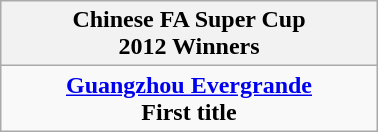<table class="wikitable" style="text-align: center; margin: 0 auto; width: 20%">
<tr>
<th>Chinese FA Super Cup <br>2012 Winners</th>
</tr>
<tr>
<td><strong><a href='#'>Guangzhou Evergrande</a></strong><br><strong>First title</strong></td>
</tr>
</table>
